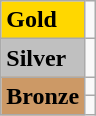<table class="wikitable">
<tr>
<td bgcolor="gold"><strong>Gold</strong></td>
<td></td>
</tr>
<tr>
<td bgcolor="silver"><strong>Silver</strong></td>
<td></td>
</tr>
<tr>
<td rowspan="2" bgcolor="#cc9966"><strong>Bronze</strong></td>
<td></td>
</tr>
<tr>
<td></td>
</tr>
</table>
